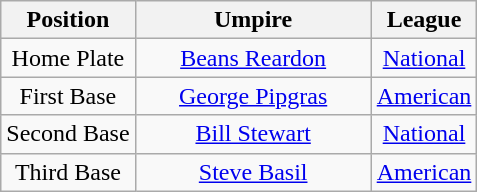<table class="wikitable" style="font-size: 100%; text-align:center;">
<tr>
<th>Position</th>
<th width="150">Umpire</th>
<th>League</th>
</tr>
<tr>
<td>Home Plate</td>
<td><a href='#'>Beans Reardon</a></td>
<td><a href='#'>National</a></td>
</tr>
<tr>
<td>First Base</td>
<td><a href='#'>George Pipgras</a></td>
<td><a href='#'>American</a></td>
</tr>
<tr>
<td>Second Base</td>
<td><a href='#'>Bill Stewart</a></td>
<td><a href='#'>National</a></td>
</tr>
<tr>
<td>Third Base</td>
<td><a href='#'>Steve Basil</a></td>
<td><a href='#'>American</a></td>
</tr>
</table>
